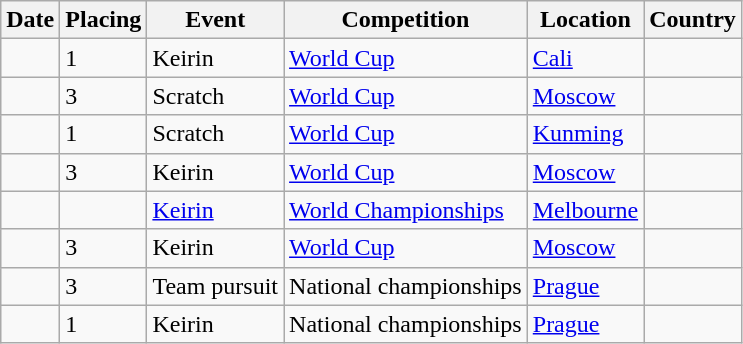<table class="wikitable sortable">
<tr>
<th>Date</th>
<th>Placing</th>
<th>Event</th>
<th>Competition</th>
<th>Location</th>
<th>Country</th>
</tr>
<tr>
<td></td>
<td>1</td>
<td>Keirin</td>
<td><a href='#'>World Cup</a></td>
<td><a href='#'>Cali</a></td>
<td></td>
</tr>
<tr>
<td></td>
<td>3</td>
<td>Scratch</td>
<td><a href='#'>World Cup</a></td>
<td><a href='#'>Moscow</a></td>
<td></td>
</tr>
<tr>
<td></td>
<td>1</td>
<td>Scratch</td>
<td><a href='#'>World Cup</a></td>
<td><a href='#'>Kunming</a></td>
<td></td>
</tr>
<tr>
<td></td>
<td>3</td>
<td>Keirin</td>
<td><a href='#'>World Cup</a></td>
<td><a href='#'>Moscow</a></td>
<td></td>
</tr>
<tr>
<td></td>
<td></td>
<td><a href='#'>Keirin</a></td>
<td><a href='#'>World Championships</a></td>
<td><a href='#'>Melbourne</a></td>
<td></td>
</tr>
<tr>
<td></td>
<td>3</td>
<td>Keirin</td>
<td><a href='#'>World Cup</a></td>
<td><a href='#'>Moscow</a></td>
<td></td>
</tr>
<tr>
<td></td>
<td>3</td>
<td>Team pursuit</td>
<td>National championships</td>
<td><a href='#'>Prague</a></td>
<td></td>
</tr>
<tr>
<td></td>
<td>1</td>
<td>Keirin</td>
<td>National championships</td>
<td><a href='#'>Prague</a></td>
<td></td>
</tr>
</table>
